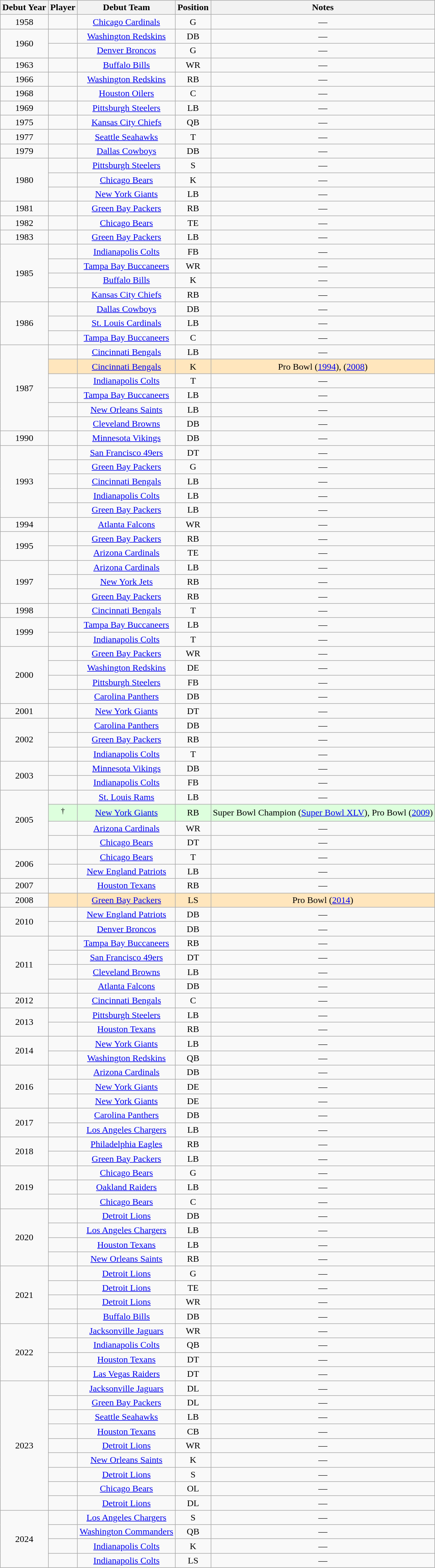<table class="wikitable sortable" style="text-align: center;">
<tr>
<th>Debut Year</th>
<th>Player</th>
<th>Debut Team</th>
<th>Position</th>
<th>Notes</th>
</tr>
<tr>
<td>1958</td>
<td></td>
<td><a href='#'>Chicago Cardinals</a></td>
<td>G</td>
<td>—</td>
</tr>
<tr>
<td rowspan="2">1960</td>
<td></td>
<td><a href='#'>Washington Redskins</a></td>
<td>DB</td>
<td>—</td>
</tr>
<tr>
<td></td>
<td><a href='#'>Denver Broncos</a></td>
<td>G</td>
<td>—</td>
</tr>
<tr>
<td>1963</td>
<td></td>
<td><a href='#'>Buffalo Bills</a></td>
<td>WR</td>
<td>—</td>
</tr>
<tr>
<td>1966</td>
<td></td>
<td><a href='#'>Washington Redskins</a></td>
<td>RB</td>
<td>—</td>
</tr>
<tr>
<td>1968</td>
<td></td>
<td><a href='#'>Houston Oilers</a></td>
<td>C</td>
<td>—</td>
</tr>
<tr>
<td>1969</td>
<td></td>
<td><a href='#'>Pittsburgh Steelers</a></td>
<td>LB</td>
<td>—</td>
</tr>
<tr>
<td>1975</td>
<td></td>
<td><a href='#'>Kansas City Chiefs</a></td>
<td>QB</td>
<td>—</td>
</tr>
<tr>
<td>1977</td>
<td></td>
<td><a href='#'>Seattle Seahawks</a></td>
<td>T</td>
<td>—</td>
</tr>
<tr>
<td>1979</td>
<td></td>
<td><a href='#'>Dallas Cowboys</a></td>
<td>DB</td>
<td>—</td>
</tr>
<tr>
<td rowspan="3">1980</td>
<td></td>
<td><a href='#'>Pittsburgh Steelers</a></td>
<td>S</td>
<td>—</td>
</tr>
<tr>
<td></td>
<td><a href='#'>Chicago Bears</a></td>
<td>K</td>
<td>—</td>
</tr>
<tr>
<td></td>
<td><a href='#'>New York Giants</a></td>
<td>LB</td>
<td>—</td>
</tr>
<tr>
<td>1981</td>
<td></td>
<td><a href='#'>Green Bay Packers</a></td>
<td>RB</td>
<td>—</td>
</tr>
<tr>
<td>1982</td>
<td></td>
<td><a href='#'>Chicago Bears</a></td>
<td>TE</td>
<td>—</td>
</tr>
<tr>
<td>1983</td>
<td></td>
<td><a href='#'>Green Bay Packers</a></td>
<td>LB</td>
<td>—</td>
</tr>
<tr>
<td rowspan="4">1985</td>
<td></td>
<td><a href='#'>Indianapolis Colts</a></td>
<td>FB</td>
<td>—</td>
</tr>
<tr>
<td></td>
<td><a href='#'>Tampa Bay Buccaneers</a></td>
<td>WR</td>
<td>—</td>
</tr>
<tr>
<td></td>
<td><a href='#'>Buffalo Bills</a></td>
<td>K</td>
<td>—</td>
</tr>
<tr>
<td></td>
<td><a href='#'>Kansas City Chiefs</a></td>
<td>RB</td>
<td>—</td>
</tr>
<tr>
<td rowspan="3">1986</td>
<td></td>
<td><a href='#'>Dallas Cowboys</a></td>
<td>DB</td>
<td>—</td>
</tr>
<tr>
<td></td>
<td><a href='#'>St. Louis Cardinals</a></td>
<td>LB</td>
<td>—</td>
</tr>
<tr>
<td></td>
<td><a href='#'>Tampa Bay Buccaneers</a></td>
<td>C</td>
<td>—</td>
</tr>
<tr>
<td rowspan="6">1987</td>
<td></td>
<td><a href='#'>Cincinnati Bengals</a></td>
<td>LB</td>
<td>—</td>
</tr>
<tr bgcolor="FFE6BD">
<td></td>
<td><a href='#'>Cincinnati Bengals</a></td>
<td>K</td>
<td>Pro Bowl (<a href='#'>1994</a>), (<a href='#'>2008</a>)</td>
</tr>
<tr>
<td></td>
<td><a href='#'>Indianapolis Colts</a></td>
<td>T</td>
<td>—</td>
</tr>
<tr>
<td></td>
<td><a href='#'>Tampa Bay Buccaneers</a></td>
<td>LB</td>
<td>—</td>
</tr>
<tr>
<td></td>
<td><a href='#'>New Orleans Saints</a></td>
<td>LB</td>
<td>—</td>
</tr>
<tr>
<td></td>
<td><a href='#'>Cleveland Browns</a></td>
<td>DB</td>
<td>—</td>
</tr>
<tr>
<td>1990</td>
<td></td>
<td><a href='#'>Minnesota Vikings</a></td>
<td>DB</td>
<td>—</td>
</tr>
<tr>
<td rowspan="5">1993</td>
<td></td>
<td><a href='#'>San Francisco 49ers</a></td>
<td>DT</td>
<td>—</td>
</tr>
<tr>
<td></td>
<td><a href='#'>Green Bay Packers</a></td>
<td>G</td>
<td>—</td>
</tr>
<tr>
<td></td>
<td><a href='#'>Cincinnati Bengals</a></td>
<td>LB</td>
<td>—</td>
</tr>
<tr>
<td></td>
<td><a href='#'>Indianapolis Colts</a></td>
<td>LB</td>
<td>—</td>
</tr>
<tr>
<td></td>
<td><a href='#'>Green Bay Packers</a></td>
<td>LB</td>
<td>—</td>
</tr>
<tr>
<td>1994</td>
<td></td>
<td><a href='#'>Atlanta Falcons</a></td>
<td>WR</td>
<td>—</td>
</tr>
<tr>
<td rowspan="2">1995</td>
<td></td>
<td><a href='#'>Green Bay Packers</a></td>
<td>RB</td>
<td>—</td>
</tr>
<tr>
<td></td>
<td><a href='#'>Arizona Cardinals</a></td>
<td>TE</td>
<td>—</td>
</tr>
<tr>
<td rowspan="3">1997</td>
<td></td>
<td><a href='#'>Arizona Cardinals</a></td>
<td>LB</td>
<td>—</td>
</tr>
<tr>
<td></td>
<td><a href='#'>New York Jets</a></td>
<td>RB</td>
<td>—</td>
</tr>
<tr>
<td></td>
<td><a href='#'>Green Bay Packers</a></td>
<td>RB</td>
<td>—</td>
</tr>
<tr>
<td>1998</td>
<td></td>
<td><a href='#'>Cincinnati Bengals</a></td>
<td>T</td>
<td>—</td>
</tr>
<tr>
<td rowspan="2">1999</td>
<td></td>
<td><a href='#'>Tampa Bay Buccaneers</a></td>
<td>LB</td>
<td>—</td>
</tr>
<tr>
<td></td>
<td><a href='#'>Indianapolis Colts</a></td>
<td>T</td>
<td>—</td>
</tr>
<tr>
<td rowspan="4">2000</td>
<td></td>
<td><a href='#'>Green Bay Packers</a></td>
<td>WR</td>
<td>—</td>
</tr>
<tr>
<td></td>
<td><a href='#'>Washington Redskins</a></td>
<td>DE</td>
<td>—</td>
</tr>
<tr>
<td></td>
<td><a href='#'>Pittsburgh Steelers</a></td>
<td>FB</td>
<td>—</td>
</tr>
<tr>
<td></td>
<td><a href='#'>Carolina Panthers</a></td>
<td>DB</td>
<td>—</td>
</tr>
<tr>
<td>2001</td>
<td></td>
<td><a href='#'>New York Giants</a></td>
<td>DT</td>
<td>—</td>
</tr>
<tr>
<td rowspan="3">2002</td>
<td></td>
<td><a href='#'>Carolina Panthers</a></td>
<td>DB</td>
<td>—</td>
</tr>
<tr>
<td></td>
<td><a href='#'>Green Bay Packers</a></td>
<td>RB</td>
<td>—</td>
</tr>
<tr>
<td></td>
<td><a href='#'>Indianapolis Colts</a></td>
<td>T</td>
<td>—</td>
</tr>
<tr>
<td rowspan="2">2003</td>
<td></td>
<td><a href='#'>Minnesota Vikings</a></td>
<td>DB</td>
<td>—</td>
</tr>
<tr>
<td></td>
<td><a href='#'>Indianapolis Colts</a></td>
<td>FB</td>
<td>—</td>
</tr>
<tr>
<td rowspan="4">2005</td>
<td></td>
<td><a href='#'>St. Louis Rams</a></td>
<td>LB</td>
<td>—</td>
</tr>
<tr bgcolor="#DDFFDD">
<td><sup>†</sup></td>
<td><a href='#'>New York Giants</a></td>
<td>RB</td>
<td>Super Bowl Champion (<a href='#'>Super Bowl XLV</a>), Pro Bowl (<a href='#'>2009</a>)</td>
</tr>
<tr>
<td></td>
<td><a href='#'>Arizona Cardinals</a></td>
<td>WR</td>
<td>—</td>
</tr>
<tr>
<td></td>
<td><a href='#'>Chicago Bears</a></td>
<td>DT</td>
<td>—</td>
</tr>
<tr>
<td rowspan="2">2006</td>
<td></td>
<td><a href='#'>Chicago Bears</a></td>
<td>T</td>
<td>—</td>
</tr>
<tr>
<td></td>
<td><a href='#'>New England Patriots</a></td>
<td>LB</td>
<td>—</td>
</tr>
<tr>
<td>2007</td>
<td></td>
<td><a href='#'>Houston Texans</a></td>
<td>RB</td>
<td>—</td>
</tr>
<tr>
<td>2008</td>
<td bgcolor="FFE6BD"></td>
<td bgcolor="FFE6BD"><a href='#'>Green Bay Packers</a></td>
<td bgcolor="FFE6BD">LS</td>
<td bgcolor="FFE6BD">Pro Bowl (<a href='#'>2014</a>)</td>
</tr>
<tr>
<td rowspan="2">2010</td>
<td></td>
<td><a href='#'>New England Patriots</a></td>
<td>DB</td>
<td>—</td>
</tr>
<tr>
<td></td>
<td><a href='#'>Denver Broncos</a></td>
<td>DB</td>
<td>—</td>
</tr>
<tr>
<td rowspan="4">2011</td>
<td></td>
<td><a href='#'>Tampa Bay Buccaneers</a></td>
<td>RB</td>
<td>—</td>
</tr>
<tr>
<td></td>
<td><a href='#'>San Francisco 49ers</a></td>
<td>DT</td>
<td>—</td>
</tr>
<tr>
<td></td>
<td><a href='#'>Cleveland Browns</a></td>
<td>LB</td>
<td>—</td>
</tr>
<tr>
<td></td>
<td><a href='#'>Atlanta Falcons</a></td>
<td>DB</td>
<td>—</td>
</tr>
<tr>
<td>2012</td>
<td></td>
<td><a href='#'>Cincinnati Bengals</a></td>
<td>C</td>
<td>—</td>
</tr>
<tr>
<td rowspan="2">2013</td>
<td></td>
<td><a href='#'>Pittsburgh Steelers</a></td>
<td>LB</td>
<td>—</td>
</tr>
<tr>
<td></td>
<td><a href='#'>Houston Texans</a></td>
<td>RB</td>
<td>—</td>
</tr>
<tr>
<td rowspan="2">2014</td>
<td></td>
<td><a href='#'>New York Giants</a></td>
<td>LB</td>
<td>—</td>
</tr>
<tr>
<td></td>
<td><a href='#'>Washington Redskins</a></td>
<td>QB</td>
<td>—</td>
</tr>
<tr>
<td rowspan="3">2016</td>
<td></td>
<td><a href='#'>Arizona Cardinals</a></td>
<td>DB</td>
<td>—</td>
</tr>
<tr>
<td></td>
<td><a href='#'>New York Giants</a></td>
<td>DE</td>
<td>—</td>
</tr>
<tr>
<td></td>
<td><a href='#'>New York Giants</a></td>
<td>DE</td>
<td>—</td>
</tr>
<tr>
<td rowspan="2">2017</td>
<td></td>
<td><a href='#'>Carolina Panthers</a></td>
<td>DB</td>
<td>—</td>
</tr>
<tr>
<td></td>
<td><a href='#'>Los Angeles Chargers</a></td>
<td>LB</td>
<td>—</td>
</tr>
<tr>
<td rowspan="2">2018</td>
<td></td>
<td><a href='#'>Philadelphia Eagles</a></td>
<td>RB</td>
<td>—</td>
</tr>
<tr>
<td></td>
<td><a href='#'>Green Bay Packers</a></td>
<td>LB</td>
<td>—</td>
</tr>
<tr>
<td rowspan="3">2019</td>
<td></td>
<td><a href='#'>Chicago Bears</a></td>
<td>G</td>
<td>—</td>
</tr>
<tr>
<td></td>
<td><a href='#'>Oakland Raiders</a></td>
<td>LB</td>
<td>—</td>
</tr>
<tr>
<td></td>
<td><a href='#'>Chicago Bears</a></td>
<td>C</td>
<td>—</td>
</tr>
<tr>
<td rowspan="4">2020</td>
<td></td>
<td><a href='#'>Detroit Lions</a></td>
<td>DB</td>
<td>—</td>
</tr>
<tr>
<td></td>
<td><a href='#'>Los Angeles Chargers</a></td>
<td>LB</td>
<td>—</td>
</tr>
<tr>
<td></td>
<td><a href='#'>Houston Texans</a></td>
<td>LB</td>
<td>—</td>
</tr>
<tr>
<td></td>
<td><a href='#'>New Orleans Saints</a></td>
<td>RB</td>
<td>—</td>
</tr>
<tr>
<td rowspan="4">2021</td>
<td></td>
<td><a href='#'>Detroit Lions</a></td>
<td>G</td>
<td>—</td>
</tr>
<tr>
<td></td>
<td><a href='#'>Detroit Lions</a></td>
<td>TE</td>
<td>—</td>
</tr>
<tr>
<td></td>
<td><a href='#'>Detroit Lions</a></td>
<td>WR</td>
<td>—</td>
</tr>
<tr>
<td></td>
<td><a href='#'>Buffalo Bills</a></td>
<td>DB</td>
<td>—</td>
</tr>
<tr>
<td rowspan="4">2022</td>
<td></td>
<td><a href='#'>Jacksonville Jaguars</a></td>
<td>WR</td>
<td>—</td>
</tr>
<tr>
<td></td>
<td><a href='#'>Indianapolis Colts</a></td>
<td>QB</td>
<td>—</td>
</tr>
<tr>
<td></td>
<td><a href='#'>Houston Texans</a></td>
<td>DT</td>
<td>—</td>
</tr>
<tr>
<td></td>
<td><a href='#'>Las Vegas Raiders</a></td>
<td>DT</td>
<td>—</td>
</tr>
<tr>
<td rowspan="9">2023</td>
<td></td>
<td><a href='#'>Jacksonville Jaguars</a></td>
<td>DL</td>
<td>—</td>
</tr>
<tr>
<td></td>
<td><a href='#'>Green Bay Packers</a></td>
<td>DL</td>
<td>—</td>
</tr>
<tr>
<td></td>
<td><a href='#'>Seattle Seahawks</a></td>
<td>LB</td>
<td>—</td>
</tr>
<tr>
<td></td>
<td><a href='#'>Houston Texans</a></td>
<td>CB</td>
<td>—</td>
</tr>
<tr>
<td></td>
<td><a href='#'>Detroit Lions</a></td>
<td>WR</td>
<td>—</td>
</tr>
<tr>
<td></td>
<td><a href='#'>New Orleans Saints</a></td>
<td>K</td>
<td>—</td>
</tr>
<tr>
<td></td>
<td><a href='#'>Detroit Lions</a></td>
<td>S</td>
<td>—</td>
</tr>
<tr>
<td></td>
<td><a href='#'>Chicago Bears</a></td>
<td>OL</td>
<td>—</td>
</tr>
<tr>
<td></td>
<td><a href='#'>Detroit Lions</a></td>
<td>DL</td>
<td>—</td>
</tr>
<tr>
<td rowspan="4">2024</td>
<td></td>
<td><a href='#'>Los Angeles Chargers</a></td>
<td>S</td>
<td>—</td>
</tr>
<tr>
<td></td>
<td><a href='#'>Washington Commanders</a></td>
<td>QB</td>
<td>—</td>
</tr>
<tr>
<td></td>
<td><a href='#'>Indianapolis Colts</a></td>
<td>K</td>
<td>—</td>
</tr>
<tr>
<td></td>
<td><a href='#'>Indianapolis Colts</a></td>
<td>LS</td>
<td>—</td>
</tr>
</table>
